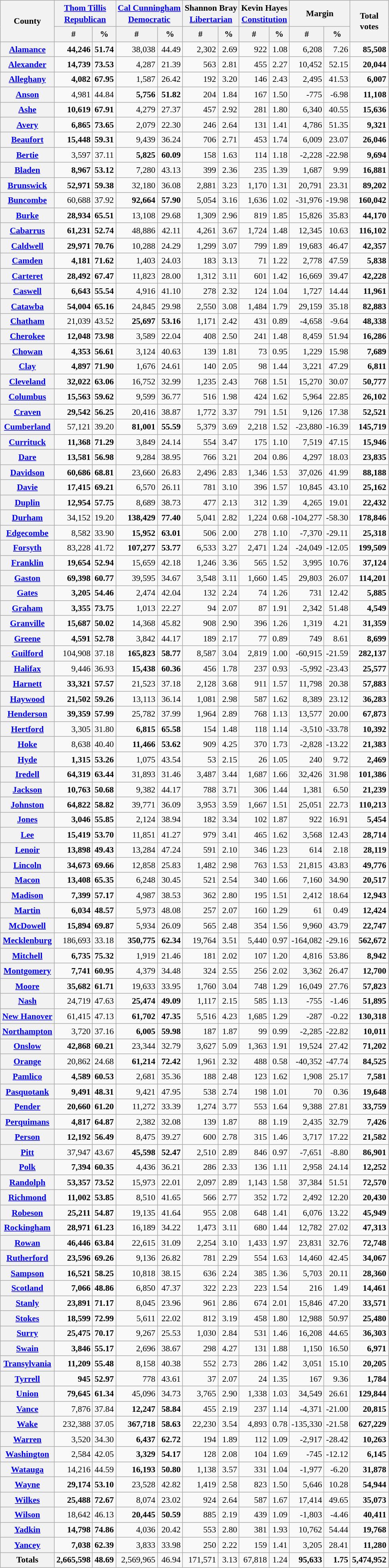<table class="wikitable sortable" style="text-align:right;font-size:90%;line-height:1.3">
<tr>
<th rowspan="2">County</th>
<th colspan="2"><a href='#'>Thom Tillis</a><br><a href='#'>Republican</a></th>
<th colspan="2"><a href='#'>Cal Cunningham</a><br><a href='#'>Democratic</a></th>
<th colspan="2">Shannon Bray<br><a href='#'>Libertarian</a></th>
<th colspan="2">Kevin Hayes<br><a href='#'>Constitution</a></th>
<th colspan="2">Margin</th>
<th rowspan="2">Total<br>votes</th>
</tr>
<tr>
<th data-sort-type="number">#</th>
<th data-sort-type="number">%</th>
<th data-sort-type="number">#</th>
<th data-sort-type="number">%</th>
<th data-sort-type="number">#</th>
<th data-sort-type="number">%</th>
<th data-sort-type="number">#</th>
<th data-sort-type="number">%</th>
<th data-sort-type="number">#</th>
<th data-sort-type="number">%</th>
</tr>
<tr>
<th><a href='#'>Alamance</a></th>
<td><strong>44,246</strong></td>
<td><strong>51.74</strong></td>
<td>38,038</td>
<td>44.49</td>
<td>2,302</td>
<td>2.69</td>
<td>922</td>
<td>1.08</td>
<td>6,208</td>
<td>7.26</td>
<td><strong>85,508</strong></td>
</tr>
<tr>
<th><a href='#'>Alexander</a></th>
<td><strong>14,739</strong></td>
<td><strong>73.53</strong></td>
<td>4,287</td>
<td>21.39</td>
<td>563</td>
<td>2.81</td>
<td>455</td>
<td>2.27</td>
<td>10,452</td>
<td>52.15</td>
<td><strong>20,044</strong></td>
</tr>
<tr>
<th><a href='#'>Alleghany</a></th>
<td><strong>4,082</strong></td>
<td><strong>67.95</strong></td>
<td>1,587</td>
<td>26.42</td>
<td>192</td>
<td>3.20</td>
<td>146</td>
<td>2.43</td>
<td>2,495</td>
<td>41.53</td>
<td><strong>6,007</strong></td>
</tr>
<tr>
<th><a href='#'>Anson</a></th>
<td>4,981</td>
<td>44.84</td>
<td><strong>5,756</strong></td>
<td><strong>51.82</strong></td>
<td>204</td>
<td>1.84</td>
<td>167</td>
<td>1.50</td>
<td>-775</td>
<td>-6.98</td>
<td><strong>11,108</strong></td>
</tr>
<tr>
<th><a href='#'>Ashe</a></th>
<td><strong>10,619</strong></td>
<td><strong>67.91</strong></td>
<td>4,279</td>
<td>27.37</td>
<td>457</td>
<td>2.92</td>
<td>281</td>
<td>1.80</td>
<td>6,340</td>
<td>40.55</td>
<td><strong>15,636</strong></td>
</tr>
<tr>
<th><a href='#'>Avery</a></th>
<td><strong>6,865</strong></td>
<td><strong>73.65</strong></td>
<td>2,079</td>
<td>22.30</td>
<td>246</td>
<td>2.64</td>
<td>131</td>
<td>1.41</td>
<td>4,786</td>
<td>51.35</td>
<td><strong>9,321</strong></td>
</tr>
<tr>
<th><a href='#'>Beaufort</a></th>
<td><strong>15,448</strong></td>
<td><strong>59.31</strong></td>
<td>9,439</td>
<td>36.24</td>
<td>706</td>
<td>2.71</td>
<td>453</td>
<td>1.74</td>
<td>6,009</td>
<td>23.07</td>
<td><strong>26,046</strong></td>
</tr>
<tr>
<th><a href='#'>Bertie</a></th>
<td>3,597</td>
<td>37.11</td>
<td><strong>5,825</strong></td>
<td><strong>60.09</strong></td>
<td>158</td>
<td>1.63</td>
<td>114</td>
<td>1.18</td>
<td>-2,228</td>
<td>-22.98</td>
<td><strong>9,694</strong></td>
</tr>
<tr>
<th><a href='#'>Bladen</a></th>
<td><strong>8,967</strong></td>
<td><strong>53.12</strong></td>
<td>7,280</td>
<td>43.13</td>
<td>399</td>
<td>2.36</td>
<td>235</td>
<td>1.39</td>
<td>1,687</td>
<td>9.99</td>
<td><strong>16,881</strong></td>
</tr>
<tr>
<th><a href='#'>Brunswick</a></th>
<td><strong>52,971</strong></td>
<td><strong>59.38</strong></td>
<td>32,180</td>
<td>36.08</td>
<td>2,881</td>
<td>3.23</td>
<td>1,170</td>
<td>1.31</td>
<td>20,791</td>
<td>23.31</td>
<td><strong>89,202</strong></td>
</tr>
<tr>
<th><a href='#'>Buncombe</a></th>
<td>60,688</td>
<td>37.92</td>
<td><strong>92,664</strong></td>
<td><strong>57.90</strong></td>
<td>5,054</td>
<td>3.16</td>
<td>1,636</td>
<td>1.02</td>
<td>-31,976</td>
<td>-19.98</td>
<td><strong>160,042</strong></td>
</tr>
<tr>
<th><a href='#'>Burke</a></th>
<td><strong>28,934</strong></td>
<td><strong>65.51</strong></td>
<td>13,108</td>
<td>29.68</td>
<td>1,309</td>
<td>2.96</td>
<td>819</td>
<td>1.85</td>
<td>15,826</td>
<td>35.83</td>
<td><strong>44,170</strong></td>
</tr>
<tr>
<th><a href='#'>Cabarrus</a></th>
<td><strong>61,231</strong></td>
<td><strong>52.74</strong></td>
<td>48,886</td>
<td>42.11</td>
<td>4,261</td>
<td>3.67</td>
<td>1,724</td>
<td>1.48</td>
<td>12,345</td>
<td>10.63</td>
<td><strong>116,102</strong></td>
</tr>
<tr>
<th><a href='#'>Caldwell</a></th>
<td><strong>29,971</strong></td>
<td><strong>70.76</strong></td>
<td>10,288</td>
<td>24.29</td>
<td>1,299</td>
<td>3.07</td>
<td>799</td>
<td>1.89</td>
<td>19,683</td>
<td>46.47</td>
<td><strong>42,357</strong></td>
</tr>
<tr>
<th><a href='#'>Camden</a></th>
<td><strong>4,181</strong></td>
<td><strong>71.62</strong></td>
<td>1,403</td>
<td>24.03</td>
<td>183</td>
<td>3.13</td>
<td>71</td>
<td>1.22</td>
<td>2,778</td>
<td>47.59</td>
<td><strong>5,838</strong></td>
</tr>
<tr>
<th><a href='#'>Carteret</a></th>
<td><strong>28,492</strong></td>
<td><strong>67.47</strong></td>
<td>11,823</td>
<td>28.00</td>
<td>1,312</td>
<td>3.11</td>
<td>601</td>
<td>1.42</td>
<td>16,669</td>
<td>39.47</td>
<td><strong>42,228</strong></td>
</tr>
<tr>
<th><a href='#'>Caswell</a></th>
<td><strong>6,643</strong></td>
<td><strong>55.54</strong></td>
<td>4,916</td>
<td>41.10</td>
<td>278</td>
<td>2.32</td>
<td>124</td>
<td>1.04</td>
<td>1,727</td>
<td>14.44</td>
<td><strong>11,961</strong></td>
</tr>
<tr>
<th><a href='#'>Catawba</a></th>
<td><strong>54,004</strong></td>
<td><strong>65.16</strong></td>
<td>24,845</td>
<td>29.98</td>
<td>2,550</td>
<td>3.08</td>
<td>1,484</td>
<td>1.79</td>
<td>29,159</td>
<td>35.18</td>
<td><strong>82,883</strong></td>
</tr>
<tr>
<th><a href='#'>Chatham</a></th>
<td>21,039</td>
<td>43.52</td>
<td><strong>25,697</strong></td>
<td><strong>53.16</strong></td>
<td>1,171</td>
<td>2.42</td>
<td>431</td>
<td>0.89</td>
<td>-4,658</td>
<td>-9.64</td>
<td><strong>48,338</strong></td>
</tr>
<tr>
<th><a href='#'>Cherokee</a></th>
<td><strong>12,048</strong></td>
<td><strong>73.98</strong></td>
<td>3,589</td>
<td>22.04</td>
<td>408</td>
<td>2.50</td>
<td>241</td>
<td>1.48</td>
<td>8,459</td>
<td>51.94</td>
<td><strong>16,286</strong></td>
</tr>
<tr>
<th><a href='#'>Chowan</a></th>
<td><strong>4,353</strong></td>
<td><strong>56.61</strong></td>
<td>3,124</td>
<td>40.63</td>
<td>139</td>
<td>1.81</td>
<td>73</td>
<td>0.95</td>
<td>1,229</td>
<td>15.98</td>
<td><strong>7,689</strong></td>
</tr>
<tr>
<th><a href='#'>Clay</a></th>
<td><strong>4,897</strong></td>
<td><strong>71.90</strong></td>
<td>1,676</td>
<td>24.61</td>
<td>140</td>
<td>2.05</td>
<td>98</td>
<td>1.44</td>
<td>3,221</td>
<td>47.29</td>
<td><strong>6,811</strong></td>
</tr>
<tr>
<th><a href='#'>Cleveland</a></th>
<td><strong>32,022</strong></td>
<td><strong>63.06</strong></td>
<td>16,752</td>
<td>32.99</td>
<td>1,235</td>
<td>2.43</td>
<td>768</td>
<td>1.51</td>
<td>15,270</td>
<td>30.07</td>
<td><strong>50,777</strong></td>
</tr>
<tr>
<th><a href='#'>Columbus</a></th>
<td><strong>15,563</strong></td>
<td><strong>59.62</strong></td>
<td>9,599</td>
<td>36.77</td>
<td>516</td>
<td>1.98</td>
<td>424</td>
<td>1.62</td>
<td>5,964</td>
<td>22.85</td>
<td><strong>26,102</strong></td>
</tr>
<tr>
<th><a href='#'>Craven</a></th>
<td><strong>29,542</strong></td>
<td><strong>56.25</strong></td>
<td>20,416</td>
<td>38.87</td>
<td>1,772</td>
<td>3.37</td>
<td>791</td>
<td>1.51</td>
<td>9,126</td>
<td>17.38</td>
<td><strong>52,521</strong></td>
</tr>
<tr>
<th><a href='#'>Cumberland</a></th>
<td>57,121</td>
<td>39.20</td>
<td><strong>81,001</strong></td>
<td><strong>55.59</strong></td>
<td>5,379</td>
<td>3.69</td>
<td>2,218</td>
<td>1.52</td>
<td>-23,880</td>
<td>-16.39</td>
<td><strong>145,719</strong></td>
</tr>
<tr>
<th><a href='#'>Currituck</a></th>
<td><strong>11,368</strong></td>
<td><strong>71.29</strong></td>
<td>3,849</td>
<td>24.14</td>
<td>554</td>
<td>3.47</td>
<td>175</td>
<td>1.10</td>
<td>7,519</td>
<td>47.15</td>
<td><strong>15,946</strong></td>
</tr>
<tr>
<th><a href='#'>Dare</a></th>
<td><strong>13,581</strong></td>
<td><strong>56.98</strong></td>
<td>9,284</td>
<td>38.95</td>
<td>766</td>
<td>3.21</td>
<td>204</td>
<td>0.86</td>
<td>4,297</td>
<td>18.03</td>
<td><strong>23,835</strong></td>
</tr>
<tr>
<th><a href='#'>Davidson</a></th>
<td><strong>60,686</strong></td>
<td><strong>68.81</strong></td>
<td>23,660</td>
<td>26.83</td>
<td>2,496</td>
<td>2.83</td>
<td>1,346</td>
<td>1.53</td>
<td>37,026</td>
<td>41.99</td>
<td><strong>88,188</strong></td>
</tr>
<tr>
<th><a href='#'>Davie</a></th>
<td><strong>17,415</strong></td>
<td><strong>69.21</strong></td>
<td>6,570</td>
<td>26.11</td>
<td>781</td>
<td>3.10</td>
<td>396</td>
<td>1.57</td>
<td>10,845</td>
<td>43.10</td>
<td><strong>25,162</strong></td>
</tr>
<tr>
<th><a href='#'>Duplin</a></th>
<td><strong>12,954</strong></td>
<td><strong>57.75</strong></td>
<td>8,689</td>
<td>38.73</td>
<td>477</td>
<td>2.13</td>
<td>312</td>
<td>1.39</td>
<td>4,265</td>
<td>19.01</td>
<td><strong>22,432</strong></td>
</tr>
<tr>
<th><a href='#'>Durham</a></th>
<td>34,152</td>
<td>19.20</td>
<td><strong>138,429</strong></td>
<td><strong>77.40</strong></td>
<td>5,041</td>
<td>2.82</td>
<td>1,224</td>
<td>0.68</td>
<td>-104,277</td>
<td>-58.30</td>
<td><strong>178,846</strong></td>
</tr>
<tr>
<th><a href='#'>Edgecombe</a></th>
<td>8,582</td>
<td>33.90</td>
<td><strong>15,952</strong></td>
<td><strong>63.01</strong></td>
<td>506</td>
<td>2.00</td>
<td>278</td>
<td>1.10</td>
<td>-7,370</td>
<td>-29.11</td>
<td><strong>25,318</strong></td>
</tr>
<tr>
<th><a href='#'>Forsyth</a></th>
<td>83,228</td>
<td>41.72</td>
<td><strong>107,277</strong></td>
<td><strong>53.77</strong></td>
<td>6,533</td>
<td>3.27</td>
<td>2,471</td>
<td>1.24</td>
<td>-24,049</td>
<td>-12.05</td>
<td><strong>199,509</strong></td>
</tr>
<tr>
<th><a href='#'>Franklin</a></th>
<td><strong>19,654</strong></td>
<td><strong>52.94</strong></td>
<td>15,659</td>
<td>42.18</td>
<td>1,246</td>
<td>3.36</td>
<td>565</td>
<td>1.52</td>
<td>3,995</td>
<td>10.76</td>
<td><strong>37,124</strong></td>
</tr>
<tr>
<th><a href='#'>Gaston</a></th>
<td><strong>69,398</strong></td>
<td><strong>60.77</strong></td>
<td>39,595</td>
<td>34.67</td>
<td>3,548</td>
<td>3.11</td>
<td>1,660</td>
<td>1.45</td>
<td>29,803</td>
<td>26.07</td>
<td><strong>114,201</strong></td>
</tr>
<tr>
<th><a href='#'>Gates</a></th>
<td><strong>3,205</strong></td>
<td><strong>54.46</strong></td>
<td>2,474</td>
<td>42.04</td>
<td>132</td>
<td>2.24</td>
<td>74</td>
<td>1.26</td>
<td>731</td>
<td>12.42</td>
<td><strong>5,885</strong></td>
</tr>
<tr>
<th><a href='#'>Graham</a></th>
<td><strong>3,355</strong></td>
<td><strong>73.75</strong></td>
<td>1,013</td>
<td>22.27</td>
<td>94</td>
<td>2.07</td>
<td>87</td>
<td>1.91</td>
<td>2,342</td>
<td>51.48</td>
<td><strong>4,549</strong></td>
</tr>
<tr>
<th><a href='#'>Granville</a></th>
<td><strong>15,687</strong></td>
<td><strong>50.02</strong></td>
<td>14,368</td>
<td>45.82</td>
<td>908</td>
<td>2.90</td>
<td>396</td>
<td>1.26</td>
<td>1,319</td>
<td>4.21</td>
<td><strong>31,359</strong></td>
</tr>
<tr>
<th><a href='#'>Greene</a></th>
<td><strong>4,591</strong></td>
<td><strong>52.78</strong></td>
<td>3,842</td>
<td>44.17</td>
<td>189</td>
<td>2.17</td>
<td>77</td>
<td>0.89</td>
<td>749</td>
<td>8.61</td>
<td><strong>8,699</strong></td>
</tr>
<tr>
<th><a href='#'>Guilford</a></th>
<td>104,908</td>
<td>37.18</td>
<td><strong>165,823</strong></td>
<td><strong>58.77</strong></td>
<td>8,587</td>
<td>3.04</td>
<td>2,819</td>
<td>1.00</td>
<td>-60,915</td>
<td>-21.59</td>
<td><strong>282,137</strong></td>
</tr>
<tr>
<th><a href='#'>Halifax</a></th>
<td>9,446</td>
<td>36.93</td>
<td><strong>15,438</strong></td>
<td><strong>60.36</strong></td>
<td>456</td>
<td>1.78</td>
<td>237</td>
<td>0.93</td>
<td>-5,992</td>
<td>-23.43</td>
<td><strong>25,577</strong></td>
</tr>
<tr>
<th><a href='#'>Harnett</a></th>
<td><strong>33,321</strong></td>
<td><strong>57.57</strong></td>
<td>21,523</td>
<td>37.18</td>
<td>2,128</td>
<td>3.68</td>
<td>911</td>
<td>1.57</td>
<td>11,798</td>
<td>20.38</td>
<td><strong>57,883</strong></td>
</tr>
<tr>
<th><a href='#'>Haywood</a></th>
<td><strong>21,502</strong></td>
<td><strong>59.26</strong></td>
<td>13,113</td>
<td>36.14</td>
<td>1,081</td>
<td>2.98</td>
<td>587</td>
<td>1.62</td>
<td>8,389</td>
<td>23.12</td>
<td><strong>36,283</strong></td>
</tr>
<tr>
<th><a href='#'>Henderson</a></th>
<td><strong>39,359</strong></td>
<td><strong>57.99</strong></td>
<td>25,782</td>
<td>37.99</td>
<td>1,964</td>
<td>2.89</td>
<td>768</td>
<td>1.13</td>
<td>13,577</td>
<td>20.00</td>
<td><strong>67,873</strong></td>
</tr>
<tr>
<th><a href='#'>Hertford</a></th>
<td>3,305</td>
<td>31.80</td>
<td><strong>6,815</strong></td>
<td><strong>65.58</strong></td>
<td>154</td>
<td>1.48</td>
<td>118</td>
<td>1.14</td>
<td>-3,510</td>
<td>-33.78</td>
<td><strong>10,392</strong></td>
</tr>
<tr>
<th><a href='#'>Hoke</a></th>
<td>8,638</td>
<td>40.40</td>
<td><strong>11,466</strong></td>
<td><strong>53.62</strong></td>
<td>909</td>
<td>4.25</td>
<td>370</td>
<td>1.73</td>
<td>-2,828</td>
<td>-13.22</td>
<td><strong>21,383</strong></td>
</tr>
<tr>
<th><a href='#'>Hyde</a></th>
<td><strong>1,315</strong></td>
<td><strong>53.26</strong></td>
<td>1,075</td>
<td>43.54</td>
<td>53</td>
<td>2.15</td>
<td>26</td>
<td>1.05</td>
<td>240</td>
<td>9.72</td>
<td><strong>2,469</strong></td>
</tr>
<tr>
<th><a href='#'>Iredell</a></th>
<td><strong>64,319</strong></td>
<td><strong>63.44</strong></td>
<td>31,893</td>
<td>31.46</td>
<td>3,487</td>
<td>3.44</td>
<td>1,687</td>
<td>1.66</td>
<td>32,426</td>
<td>31.98</td>
<td><strong>101,386</strong></td>
</tr>
<tr>
<th><a href='#'>Jackson</a></th>
<td><strong>10,763</strong></td>
<td><strong>50.68</strong></td>
<td>9,382</td>
<td>44.17</td>
<td>788</td>
<td>3.71</td>
<td>306</td>
<td>1.44</td>
<td>1,381</td>
<td>6.50</td>
<td><strong>21,239</strong></td>
</tr>
<tr>
<th><a href='#'>Johnston</a></th>
<td><strong>64,822</strong></td>
<td><strong>58.82</strong></td>
<td>39,771</td>
<td>36.09</td>
<td>3,953</td>
<td>3.59</td>
<td>1,667</td>
<td>1.51</td>
<td>25,051</td>
<td>22.73</td>
<td><strong>110,213</strong></td>
</tr>
<tr>
<th><a href='#'>Jones</a></th>
<td><strong>3,046</strong></td>
<td><strong>55.85</strong></td>
<td>2,124</td>
<td>38.94</td>
<td>182</td>
<td>3.34</td>
<td>102</td>
<td>1.87</td>
<td>922</td>
<td>16.91</td>
<td><strong>5,454</strong></td>
</tr>
<tr>
<th><a href='#'>Lee</a></th>
<td><strong>15,419</strong></td>
<td><strong>53.70</strong></td>
<td>11,851</td>
<td>41.27</td>
<td>979</td>
<td>3.41</td>
<td>465</td>
<td>1.62</td>
<td>3,568</td>
<td>12.43</td>
<td><strong>28,714</strong></td>
</tr>
<tr>
<th><a href='#'>Lenoir</a></th>
<td><strong>13,898</strong></td>
<td><strong>49.43</strong></td>
<td>13,284</td>
<td>47.24</td>
<td>591</td>
<td>2.10</td>
<td>346</td>
<td>1.23</td>
<td>614</td>
<td>2.18</td>
<td><strong>28,119</strong></td>
</tr>
<tr>
<th><a href='#'>Lincoln</a></th>
<td><strong>34,673</strong></td>
<td><strong>69.66</strong></td>
<td>12,858</td>
<td>25.83</td>
<td>1,482</td>
<td>2.98</td>
<td>763</td>
<td>1.53</td>
<td>21,815</td>
<td>43.83</td>
<td><strong>49,776</strong></td>
</tr>
<tr>
<th><a href='#'>Macon</a></th>
<td><strong>13,408</strong></td>
<td><strong>65.35</strong></td>
<td>6,248</td>
<td>30.45</td>
<td>521</td>
<td>2.54</td>
<td>340</td>
<td>1.66</td>
<td>7,160</td>
<td>34.90</td>
<td><strong>20,517</strong></td>
</tr>
<tr>
<th><a href='#'>Madison</a></th>
<td><strong>7,399</strong></td>
<td><strong>57.17</strong></td>
<td>4,987</td>
<td>38.53</td>
<td>362</td>
<td>2.80</td>
<td>195</td>
<td>1.51</td>
<td>2,412</td>
<td>18.64</td>
<td><strong>12,943</strong></td>
</tr>
<tr>
<th><a href='#'>Martin</a></th>
<td><strong>6,034</strong></td>
<td><strong>48.57</strong></td>
<td>5,973</td>
<td>48.08</td>
<td>257</td>
<td>2.07</td>
<td>160</td>
<td>1.29</td>
<td>61</td>
<td>0.49</td>
<td><strong>12,424</strong></td>
</tr>
<tr>
<th><a href='#'>McDowell</a></th>
<td><strong>15,894</strong></td>
<td><strong>69.87</strong></td>
<td>5,934</td>
<td>26.09</td>
<td>565</td>
<td>2.48</td>
<td>354</td>
<td>1.56</td>
<td>9,960</td>
<td>43.79</td>
<td><strong>22,747</strong></td>
</tr>
<tr>
<th><a href='#'>Mecklenburg</a></th>
<td>186,693</td>
<td>33.18</td>
<td><strong>350,775</strong></td>
<td><strong>62.34</strong></td>
<td>19,764</td>
<td>3.51</td>
<td>5,440</td>
<td>0.97</td>
<td>-164,082</td>
<td>-29.16</td>
<td><strong>562,672</strong></td>
</tr>
<tr>
<th><a href='#'>Mitchell</a></th>
<td><strong>6,735</strong></td>
<td><strong>75.32</strong></td>
<td>1,919</td>
<td>21.46</td>
<td>181</td>
<td>2.02</td>
<td>107</td>
<td>1.20</td>
<td>4,816</td>
<td>53.86</td>
<td><strong>8,942</strong></td>
</tr>
<tr>
<th><a href='#'>Montgomery</a></th>
<td><strong>7,741</strong></td>
<td><strong>60.95</strong></td>
<td>4,379</td>
<td>34.48</td>
<td>324</td>
<td>2.55</td>
<td>256</td>
<td>2.02</td>
<td>3,362</td>
<td>26.47</td>
<td><strong>12,700</strong></td>
</tr>
<tr>
<th><a href='#'>Moore</a></th>
<td><strong>35,682</strong></td>
<td><strong>61.71</strong></td>
<td>19,633</td>
<td>33.95</td>
<td>1,760</td>
<td>3.04</td>
<td>748</td>
<td>1.29</td>
<td>16,049</td>
<td>27.76</td>
<td><strong>57,823</strong></td>
</tr>
<tr>
<th><a href='#'>Nash</a></th>
<td>24,719</td>
<td>47.63</td>
<td><strong>25,474</strong></td>
<td><strong>49.09</strong></td>
<td>1,117</td>
<td>2.15</td>
<td>585</td>
<td>1.13</td>
<td>-755</td>
<td>-1.46</td>
<td><strong>51,895</strong></td>
</tr>
<tr>
<th><a href='#'>New Hanover</a></th>
<td>61,415</td>
<td>47.13</td>
<td><strong>61,702</strong></td>
<td><strong>47.35</strong></td>
<td>5,516</td>
<td>4.23</td>
<td>1,685</td>
<td>1.29</td>
<td>-287</td>
<td>-0.22</td>
<td><strong>130,318</strong></td>
</tr>
<tr>
<th><a href='#'>Northampton</a></th>
<td>3,720</td>
<td>37.16</td>
<td><strong>6,005</strong></td>
<td><strong>59.98</strong></td>
<td>187</td>
<td>1.87</td>
<td>99</td>
<td>0.99</td>
<td>-2,285</td>
<td>-22.82</td>
<td><strong>10,011</strong></td>
</tr>
<tr>
<th><a href='#'>Onslow</a></th>
<td><strong>42,868</strong></td>
<td><strong>60.21</strong></td>
<td>23,344</td>
<td>32.79</td>
<td>3,627</td>
<td>5.09</td>
<td>1,363</td>
<td>1.91</td>
<td>19,524</td>
<td>27.42</td>
<td><strong>71,202</strong></td>
</tr>
<tr>
<th><a href='#'>Orange</a></th>
<td>20,862</td>
<td>24.68</td>
<td><strong>61,214</strong></td>
<td><strong>72.42</strong></td>
<td>1,961</td>
<td>2.32</td>
<td>488</td>
<td>0.58</td>
<td>-40,352</td>
<td>-47.74</td>
<td><strong>84,525</strong></td>
</tr>
<tr>
<th><a href='#'>Pamlico</a></th>
<td><strong>4,589</strong></td>
<td><strong>60.53</strong></td>
<td>2,681</td>
<td>35.36</td>
<td>188</td>
<td>2.48</td>
<td>123</td>
<td>1.62</td>
<td>1,908</td>
<td>25.17</td>
<td><strong>7,581</strong></td>
</tr>
<tr>
<th><a href='#'>Pasquotank</a></th>
<td><strong>9,491</strong></td>
<td><strong>48.31</strong></td>
<td>9,421</td>
<td>47.95</td>
<td>538</td>
<td>2.74</td>
<td>198</td>
<td>1.01</td>
<td>70</td>
<td>0.36</td>
<td><strong>19,648</strong></td>
</tr>
<tr>
<th><a href='#'>Pender</a></th>
<td><strong>20,660</strong></td>
<td><strong>61.20</strong></td>
<td>11,272</td>
<td>33.39</td>
<td>1,274</td>
<td>3.77</td>
<td>553</td>
<td>1.64</td>
<td>9,388</td>
<td>27.81</td>
<td><strong>33,759</strong></td>
</tr>
<tr>
<th><a href='#'>Perquimans</a></th>
<td><strong>4,817</strong></td>
<td><strong>64.87</strong></td>
<td>2,382</td>
<td>32.08</td>
<td>139</td>
<td>1.87</td>
<td>88</td>
<td>1.19</td>
<td>2,435</td>
<td>32.79</td>
<td><strong>7,426</strong></td>
</tr>
<tr>
<th><a href='#'>Person</a></th>
<td><strong>12,192</strong></td>
<td><strong>56.49</strong></td>
<td>8,475</td>
<td>39.27</td>
<td>600</td>
<td>2.78</td>
<td>315</td>
<td>1.46</td>
<td>3,717</td>
<td>17.22</td>
<td><strong>21,582</strong></td>
</tr>
<tr>
<th><a href='#'>Pitt</a></th>
<td>37,947</td>
<td>43.67</td>
<td><strong>45,598</strong></td>
<td><strong>52.47</strong></td>
<td>2,510</td>
<td>2.89</td>
<td>846</td>
<td>0.97</td>
<td>-7,651</td>
<td>-8.80</td>
<td><strong>86,901</strong></td>
</tr>
<tr>
<th><a href='#'>Polk</a></th>
<td><strong>7,394</strong></td>
<td><strong>60.35</strong></td>
<td>4,436</td>
<td>36.21</td>
<td>286</td>
<td>2.33</td>
<td>136</td>
<td>1.11</td>
<td>2,958</td>
<td>24.14</td>
<td><strong>12,252</strong></td>
</tr>
<tr>
<th><a href='#'>Randolph</a></th>
<td><strong>53,357</strong></td>
<td><strong>73.52</strong></td>
<td>15,973</td>
<td>22.01</td>
<td>2,097</td>
<td>2.89</td>
<td>1,143</td>
<td>1.58</td>
<td>37,384</td>
<td>51.51</td>
<td><strong>72,570</strong></td>
</tr>
<tr>
<th><a href='#'>Richmond</a></th>
<td><strong>11,002</strong></td>
<td><strong>53.85</strong></td>
<td>8,510</td>
<td>41.65</td>
<td>566</td>
<td>2.77</td>
<td>352</td>
<td>1.72</td>
<td>2,492</td>
<td>12.20</td>
<td><strong>20,430</strong></td>
</tr>
<tr>
<th><a href='#'>Robeson</a></th>
<td><strong>25,211</strong></td>
<td><strong>54.87</strong></td>
<td>19,135</td>
<td>41.64</td>
<td>955</td>
<td>2.08</td>
<td>648</td>
<td>1.41</td>
<td>6,076</td>
<td>13.22</td>
<td><strong>45,949</strong></td>
</tr>
<tr>
<th><a href='#'>Rockingham</a></th>
<td><strong>28,971</strong></td>
<td><strong>61.23</strong></td>
<td>16,189</td>
<td>34.22</td>
<td>1,473</td>
<td>3.11</td>
<td>680</td>
<td>1.44</td>
<td>12,782</td>
<td>27.02</td>
<td><strong>47,313</strong></td>
</tr>
<tr>
<th><a href='#'>Rowan</a></th>
<td><strong>46,446</strong></td>
<td><strong>63.84</strong></td>
<td>22,615</td>
<td>31.09</td>
<td>2,254</td>
<td>3.10</td>
<td>1,433</td>
<td>1.97</td>
<td>23,831</td>
<td>32.76</td>
<td><strong>72,748</strong></td>
</tr>
<tr>
<th><a href='#'>Rutherford</a></th>
<td><strong>23,596</strong></td>
<td><strong>69.26</strong></td>
<td>9,136</td>
<td>26.82</td>
<td>781</td>
<td>2.29</td>
<td>554</td>
<td>1.63</td>
<td>14,460</td>
<td>42.45</td>
<td><strong>34,067</strong></td>
</tr>
<tr>
<th><a href='#'>Sampson</a></th>
<td><strong>16,521</strong></td>
<td><strong>58.25</strong></td>
<td>10,818</td>
<td>38.15</td>
<td>636</td>
<td>2.24</td>
<td>385</td>
<td>1.36</td>
<td>5,703</td>
<td>20.11</td>
<td><strong>28,360</strong></td>
</tr>
<tr>
<th><a href='#'>Scotland</a></th>
<td><strong>7,066</strong></td>
<td><strong>48.86</strong></td>
<td>6,850</td>
<td>47.37</td>
<td>322</td>
<td>2.23</td>
<td>223</td>
<td>1.54</td>
<td>216</td>
<td>1.49</td>
<td><strong>14,461</strong></td>
</tr>
<tr>
<th><a href='#'>Stanly</a></th>
<td><strong>23,891</strong></td>
<td><strong>71.17</strong></td>
<td>8,045</td>
<td>23.96</td>
<td>961</td>
<td>2.86</td>
<td>674</td>
<td>2.01</td>
<td>15,846</td>
<td>47.20</td>
<td><strong>33,571</strong></td>
</tr>
<tr>
<th><a href='#'>Stokes</a></th>
<td><strong>18,599</strong></td>
<td><strong>72.99</strong></td>
<td>5,611</td>
<td>22.02</td>
<td>812</td>
<td>3.19</td>
<td>458</td>
<td>1.80</td>
<td>12,988</td>
<td>50.97</td>
<td><strong>25,480</strong></td>
</tr>
<tr>
<th><a href='#'>Surry</a></th>
<td><strong>25,475</strong></td>
<td><strong>70.17</strong></td>
<td>9,267</td>
<td>25.53</td>
<td>1,030</td>
<td>2.84</td>
<td>531</td>
<td>1.46</td>
<td>16,208</td>
<td>44.65</td>
<td><strong>36,303</strong></td>
</tr>
<tr>
<th><a href='#'>Swain</a></th>
<td><strong>3,846</strong></td>
<td><strong>55.17</strong></td>
<td>2,696</td>
<td>38.67</td>
<td>298</td>
<td>4.27</td>
<td>131</td>
<td>1.88</td>
<td>1,150</td>
<td>16.50</td>
<td><strong>6,971</strong></td>
</tr>
<tr>
<th><a href='#'>Transylvania</a></th>
<td><strong>11,209</strong></td>
<td><strong>55.48</strong></td>
<td>8,158</td>
<td>40.38</td>
<td>552</td>
<td>2.73</td>
<td>286</td>
<td>1.42</td>
<td>3,051</td>
<td>15.10</td>
<td><strong>20,205</strong></td>
</tr>
<tr>
<th><a href='#'>Tyrrell</a></th>
<td><strong>945</strong></td>
<td><strong>52.97</strong></td>
<td>778</td>
<td>43.61</td>
<td>37</td>
<td>2.07</td>
<td>24</td>
<td>1.35</td>
<td>167</td>
<td>9.36</td>
<td><strong>1,784</strong></td>
</tr>
<tr>
<th><a href='#'>Union</a></th>
<td><strong>79,645</strong></td>
<td><strong>61.34</strong></td>
<td>45,096</td>
<td>34.73</td>
<td>3,765</td>
<td>2.90</td>
<td>1,338</td>
<td>1.03</td>
<td>34,549</td>
<td>26.61</td>
<td><strong>129,844</strong></td>
</tr>
<tr>
<th><a href='#'>Vance</a></th>
<td>7,876</td>
<td>37.84</td>
<td><strong>12,247</strong></td>
<td><strong>58.84</strong></td>
<td>455</td>
<td>2.19</td>
<td>237</td>
<td>1.14</td>
<td>-4,371</td>
<td>-21.00</td>
<td><strong>20,815</strong></td>
</tr>
<tr>
<th><a href='#'>Wake</a></th>
<td>232,388</td>
<td>37.05</td>
<td><strong>367,718</strong></td>
<td><strong>58.63</strong></td>
<td>22,230</td>
<td>3.54</td>
<td>4,893</td>
<td>0.78</td>
<td>-135,330</td>
<td>-21.58</td>
<td><strong>627,229</strong></td>
</tr>
<tr>
<th><a href='#'>Warren</a></th>
<td>3,520</td>
<td>34.30</td>
<td><strong>6,437</strong></td>
<td><strong>62.72</strong></td>
<td>194</td>
<td>1.89</td>
<td>112</td>
<td>1.09</td>
<td>-2,917</td>
<td>-28.42</td>
<td><strong>10,263</strong></td>
</tr>
<tr>
<th><a href='#'>Washington</a></th>
<td>2,584</td>
<td>42.05</td>
<td><strong>3,329</strong></td>
<td><strong>54.17</strong></td>
<td>128</td>
<td>2.08</td>
<td>104</td>
<td>1.69</td>
<td>-745</td>
<td>-12.12</td>
<td><strong>6,145</strong></td>
</tr>
<tr>
<th><a href='#'>Watauga</a></th>
<td>14,216</td>
<td>44.59</td>
<td><strong>16,193</strong></td>
<td><strong>50.80</strong></td>
<td>1,138</td>
<td>3.57</td>
<td>331</td>
<td>1.04</td>
<td>-1,977</td>
<td>-6.20</td>
<td><strong>31,878</strong></td>
</tr>
<tr>
<th><a href='#'>Wayne</a></th>
<td><strong>29,174</strong></td>
<td><strong>53.10</strong></td>
<td>23,528</td>
<td>42.82</td>
<td>1,419</td>
<td>2.58</td>
<td>823</td>
<td>1.50</td>
<td>5,646</td>
<td>10.28</td>
<td><strong>54,944</strong></td>
</tr>
<tr>
<th><a href='#'>Wilkes</a></th>
<td><strong>25,488</strong></td>
<td><strong>72.67</strong></td>
<td>8,074</td>
<td>23.02</td>
<td>924</td>
<td>2.64</td>
<td>587</td>
<td>1.67</td>
<td>17,414</td>
<td>49.65</td>
<td><strong>35,073</strong></td>
</tr>
<tr>
<th><a href='#'>Wilson</a></th>
<td>18,642</td>
<td>46.13</td>
<td><strong>20,445</strong></td>
<td><strong>50.59</strong></td>
<td>885</td>
<td>2.19</td>
<td>439</td>
<td>1.09</td>
<td>-1,803</td>
<td>-4.46</td>
<td><strong>40,411</strong></td>
</tr>
<tr>
<th><a href='#'>Yadkin</a></th>
<td><strong>14,798</strong></td>
<td><strong>74.86</strong></td>
<td>4,036</td>
<td>20.42</td>
<td>553</td>
<td>2.80</td>
<td>381</td>
<td>1.93</td>
<td>10,762</td>
<td>54.44</td>
<td><strong>19,768</strong></td>
</tr>
<tr>
<th><a href='#'>Yancey</a></th>
<td><strong>7,038</strong></td>
<td><strong>62.39</strong></td>
<td>3,833</td>
<td>33.98</td>
<td>250</td>
<td>2.22</td>
<td>159</td>
<td>1.41</td>
<td>3,205</td>
<td>28.41</td>
<td><strong>11,280</strong></td>
</tr>
<tr class="sortbottom">
<th>Totals</th>
<td><strong>2,665,598</strong></td>
<td><strong>48.69</strong></td>
<td>2,569,965</td>
<td>46.94</td>
<td>171,571</td>
<td>3.13</td>
<td>67,818</td>
<td>1.24</td>
<td><strong>95,633</strong></td>
<td><strong>1.75</strong></td>
<td><strong>5,474,952</strong></td>
</tr>
</table>
